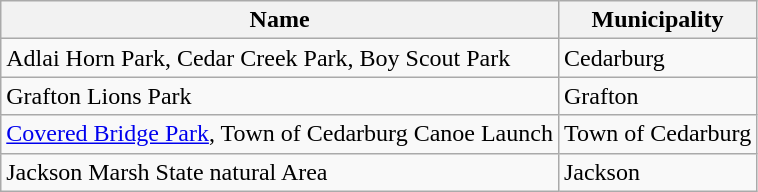<table class="wikitable">
<tr>
<th>Name</th>
<th>Municipality</th>
</tr>
<tr>
<td>Adlai Horn Park, Cedar Creek Park, Boy Scout Park</td>
<td>Cedarburg</td>
</tr>
<tr>
<td>Grafton Lions Park</td>
<td>Grafton</td>
</tr>
<tr>
<td><a href='#'>Covered Bridge Park</a>, Town of Cedarburg Canoe Launch</td>
<td>Town of Cedarburg</td>
</tr>
<tr>
<td>Jackson Marsh State natural Area</td>
<td>Jackson</td>
</tr>
</table>
